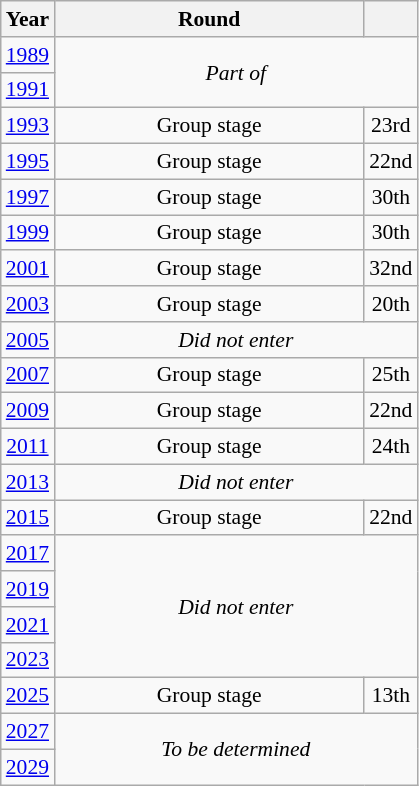<table class="wikitable" style="text-align: center; font-size:90%">
<tr>
<th>Year</th>
<th style="width:200px">Round</th>
<th></th>
</tr>
<tr>
<td><a href='#'>1989</a></td>
<td colspan="2" rowspan="2"><em>Part of </em></td>
</tr>
<tr>
<td><a href='#'>1991</a></td>
</tr>
<tr>
<td><a href='#'>1993</a></td>
<td>Group stage</td>
<td>23rd</td>
</tr>
<tr>
<td><a href='#'>1995</a></td>
<td>Group stage</td>
<td>22nd</td>
</tr>
<tr>
<td><a href='#'>1997</a></td>
<td>Group stage</td>
<td>30th</td>
</tr>
<tr>
<td><a href='#'>1999</a></td>
<td>Group stage</td>
<td>30th</td>
</tr>
<tr>
<td><a href='#'>2001</a></td>
<td>Group stage</td>
<td>32nd</td>
</tr>
<tr>
<td><a href='#'>2003</a></td>
<td>Group stage</td>
<td>20th</td>
</tr>
<tr>
<td><a href='#'>2005</a></td>
<td colspan="2"><em>Did not enter</em></td>
</tr>
<tr>
<td><a href='#'>2007</a></td>
<td>Group stage</td>
<td>25th</td>
</tr>
<tr>
<td><a href='#'>2009</a></td>
<td>Group stage</td>
<td>22nd</td>
</tr>
<tr>
<td><a href='#'>2011</a></td>
<td>Group stage</td>
<td>24th</td>
</tr>
<tr>
<td><a href='#'>2013</a></td>
<td colspan="2"><em>Did not enter</em></td>
</tr>
<tr>
<td><a href='#'>2015</a></td>
<td>Group stage</td>
<td>22nd</td>
</tr>
<tr>
<td><a href='#'>2017</a></td>
<td colspan="2" rowspan="4"><em>Did not enter</em></td>
</tr>
<tr>
<td><a href='#'>2019</a></td>
</tr>
<tr>
<td><a href='#'>2021</a></td>
</tr>
<tr>
<td><a href='#'>2023</a></td>
</tr>
<tr>
<td><a href='#'>2025</a></td>
<td>Group stage</td>
<td>13th</td>
</tr>
<tr>
<td><a href='#'>2027</a></td>
<td colspan="2" rowspan="2"><em>To be determined</em></td>
</tr>
<tr>
<td><a href='#'>2029</a></td>
</tr>
</table>
